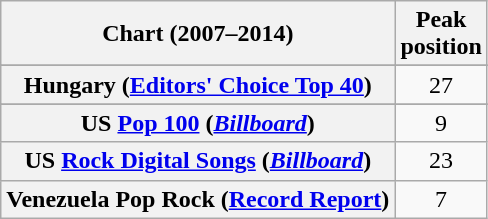<table class="wikitable plainrowheaders sortable" style="text-align:center">
<tr>
<th scope="col">Chart (2007–2014)</th>
<th scope="col">Peak<br>position</th>
</tr>
<tr>
</tr>
<tr>
</tr>
<tr>
</tr>
<tr>
</tr>
<tr>
</tr>
<tr>
</tr>
<tr>
</tr>
<tr>
</tr>
<tr>
</tr>
<tr>
</tr>
<tr>
</tr>
<tr>
</tr>
<tr>
</tr>
<tr>
<th scope="row">Hungary (<a href='#'>Editors' Choice Top 40</a>)</th>
<td>27</td>
</tr>
<tr>
</tr>
<tr>
</tr>
<tr>
</tr>
<tr>
</tr>
<tr>
</tr>
<tr>
</tr>
<tr>
</tr>
<tr>
</tr>
<tr>
</tr>
<tr>
</tr>
<tr>
</tr>
<tr>
</tr>
<tr>
<th scope="row">US <a href='#'>Pop 100</a> (<a href='#'><em>Billboard</em></a>)</th>
<td style="text-align:center;">9</td>
</tr>
<tr>
<th scope="row">US <a href='#'>Rock Digital Songs</a> (<a href='#'><em>Billboard</em></a>)</th>
<td style="text-align:center;">23</td>
</tr>
<tr>
<th scope="row">Venezuela Pop Rock (<a href='#'>Record Report</a>)</th>
<td style="text-align:center;">7</td>
</tr>
</table>
